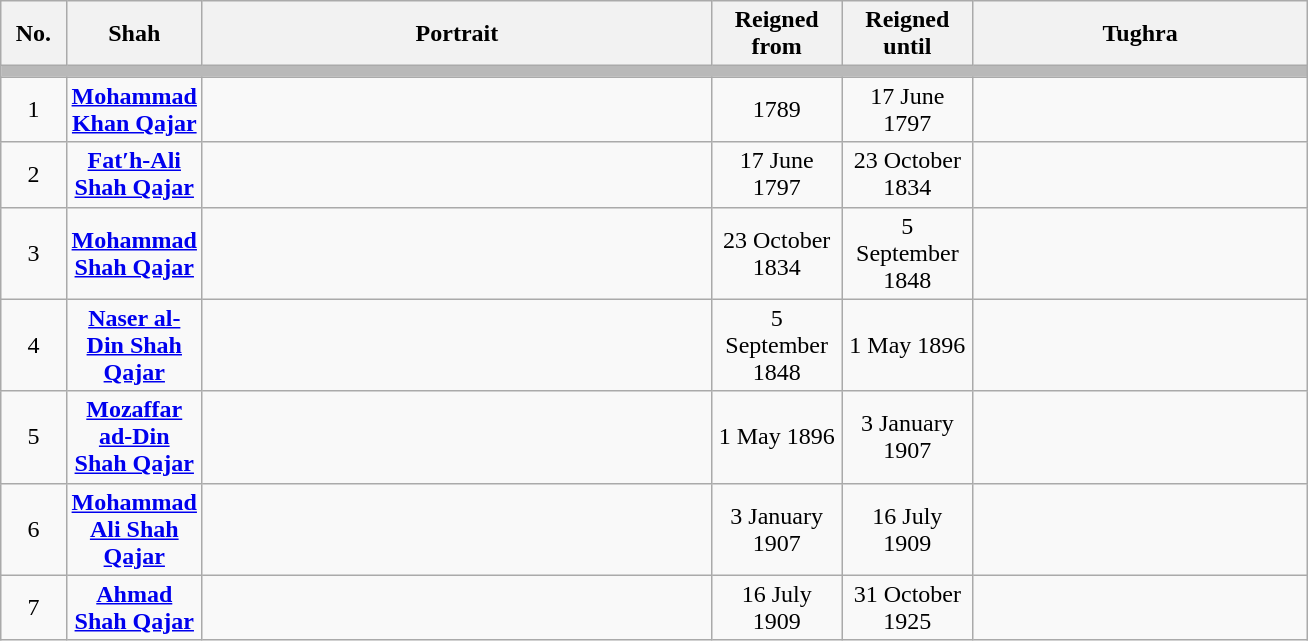<table class="wikitable" style="width:69%; text-align:center;">
<tr>
<th width="5%">No.</th>
<th width="5%">Shah</th>
<th width="80px">Portrait</th>
<th width="10%">Reigned from</th>
<th width="10%">Reigned until</th>
<th width="10px">Tughra</th>
</tr>
<tr>
<td colspan=9 style="background:#B9B9B9"></td>
</tr>
<tr>
<td>1</td>
<td><a href='#'><strong>Mohammad Khan Qajar</strong></a></td>
<td></td>
<td>1789</td>
<td>17 June 1797</td>
<td></td>
</tr>
<tr>
<td>2</td>
<td><strong><a href='#'>Fat′h-Ali Shah Qajar</a></strong></td>
<td></td>
<td>17 June 1797</td>
<td>23 October 1834</td>
<td></td>
</tr>
<tr>
<td>3</td>
<td><strong><a href='#'>Mohammad Shah Qajar</a></strong></td>
<td></td>
<td>23 October 1834</td>
<td>5 September 1848</td>
<td></td>
</tr>
<tr>
<td>4</td>
<td><strong><a href='#'>Naser al-Din Shah Qajar</a></strong></td>
<td></td>
<td>5 September 1848</td>
<td>1 May 1896</td>
<td></td>
</tr>
<tr>
<td>5</td>
<td><strong><a href='#'>Mozaffar ad-Din Shah Qajar</a></strong></td>
<td></td>
<td>1 May 1896</td>
<td>3 January 1907</td>
<td></td>
</tr>
<tr>
<td>6</td>
<td><strong><a href='#'>Mohammad Ali Shah Qajar</a></strong></td>
<td></td>
<td>3 January 1907</td>
<td>16 July 1909</td>
<td></td>
</tr>
<tr>
<td>7</td>
<td><strong><a href='#'>Ahmad Shah Qajar</a></strong></td>
<td></td>
<td>16 July 1909</td>
<td>31 October 1925</td>
<td></td>
</tr>
</table>
